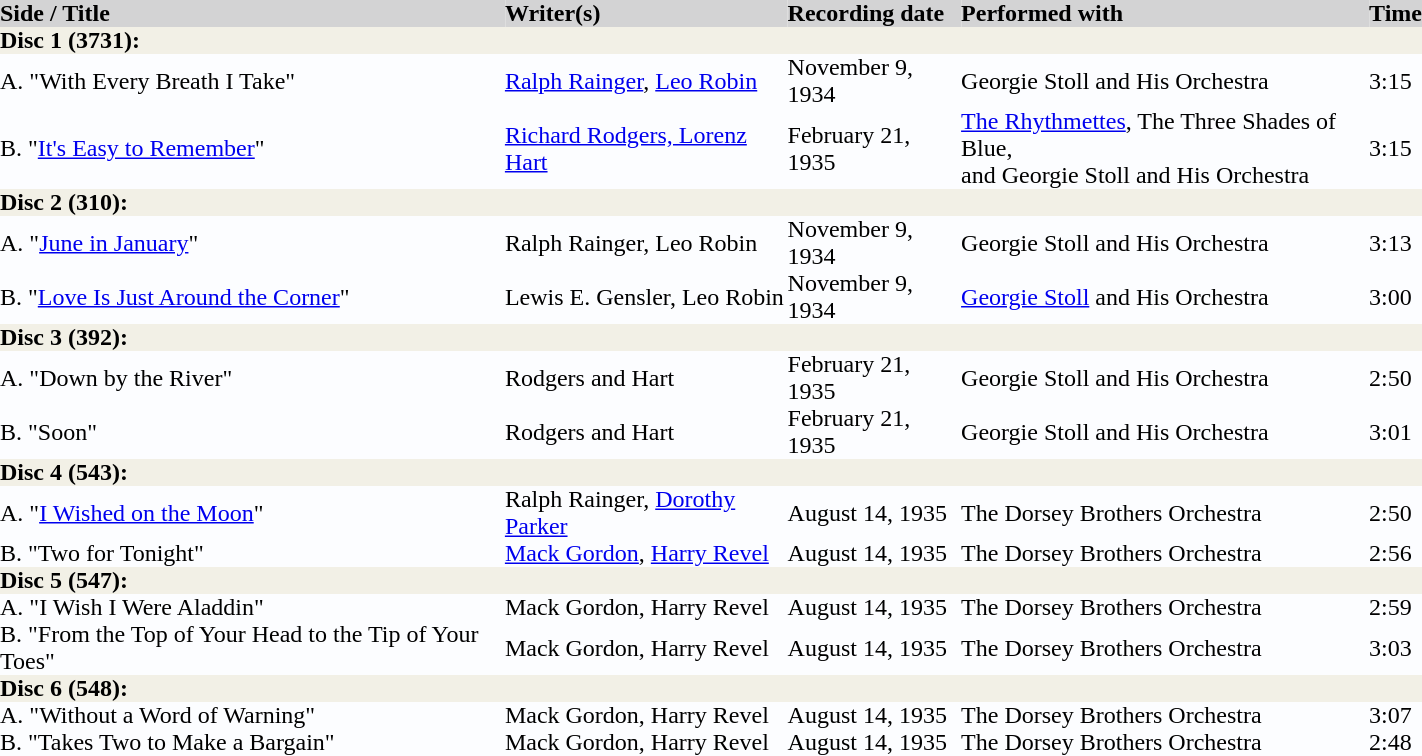<table border="0" cellpadding="0" cellspacing="0" style="width: 75%; margin: 1em 1em 1em 0; background: #FCFDFF; border-collapse: collapse;">
<tr bgcolor=#D3D3D4>
<td><strong>Side / Title</strong></td>
<td><strong>Writer(s)</strong></td>
<td><strong>Recording date</strong></td>
<td><strong>Performed with</strong></td>
<td><strong>Time</strong></td>
</tr>
<tr bgcolor=#F2F0E6>
<td colspan=5><strong>Disc 1 (3731):</strong></td>
</tr>
<tr>
<td>A. "With Every Breath I Take"</td>
<td><a href='#'>Ralph Rainger</a>, <a href='#'>Leo Robin</a></td>
<td>November 9, 1934</td>
<td>Georgie Stoll and His Orchestra</td>
<td>3:15</td>
</tr>
<tr>
<td>B. "<a href='#'>It's Easy to Remember</a>"</td>
<td><a href='#'>Richard Rodgers, Lorenz Hart</a></td>
<td>February 21, 1935</td>
<td><a href='#'>The Rhythmettes</a>, The Three Shades of Blue,<br>and Georgie Stoll and His Orchestra</td>
<td>3:15</td>
</tr>
<tr bgcolor=#F2F0E6>
<td colspan=5><strong>Disc 2 (310):</strong></td>
</tr>
<tr>
<td>A. "<a href='#'>June in January</a>"</td>
<td>Ralph Rainger, Leo Robin</td>
<td>November 9, 1934</td>
<td>Georgie Stoll and His Orchestra</td>
<td>3:13</td>
</tr>
<tr>
<td>B. "<a href='#'>Love Is Just Around the Corner</a>"</td>
<td>Lewis E. Gensler, Leo Robin</td>
<td>November 9, 1934</td>
<td><a href='#'>Georgie Stoll</a> and His Orchestra</td>
<td>3:00</td>
</tr>
<tr bgcolor=#F2F0E6>
<td colspan=5><strong>Disc 3 (392):</strong></td>
</tr>
<tr>
<td>A. "Down by the River"</td>
<td>Rodgers and Hart</td>
<td>February 21, 1935</td>
<td>Georgie Stoll and His Orchestra</td>
<td>2:50</td>
</tr>
<tr>
<td>B. "Soon"</td>
<td>Rodgers and Hart</td>
<td>February 21, 1935</td>
<td>Georgie Stoll and His Orchestra</td>
<td>3:01</td>
</tr>
<tr bgcolor=#F2F0E6>
<td colspan=5><strong>Disc 4 (543):</strong></td>
</tr>
<tr>
<td>A. "<a href='#'>I Wished on the Moon</a>"</td>
<td>Ralph Rainger, <a href='#'>Dorothy Parker</a></td>
<td>August 14, 1935</td>
<td>The Dorsey Brothers Orchestra</td>
<td>2:50</td>
</tr>
<tr>
<td>B. "Two for Tonight"</td>
<td><a href='#'>Mack Gordon</a>, <a href='#'>Harry Revel</a></td>
<td>August 14, 1935</td>
<td>The Dorsey Brothers Orchestra</td>
<td>2:56</td>
</tr>
<tr bgcolor=#F2F0E6>
<td colspan=5><strong>Disc 5 (547):</strong></td>
</tr>
<tr>
<td>A. "I Wish I Were Aladdin"</td>
<td>Mack Gordon, Harry Revel</td>
<td>August 14, 1935</td>
<td>The Dorsey Brothers Orchestra</td>
<td>2:59</td>
</tr>
<tr>
<td>B. "From the Top of Your Head to the Tip of Your Toes"</td>
<td>Mack Gordon, Harry Revel</td>
<td>August 14, 1935</td>
<td>The Dorsey Brothers Orchestra</td>
<td>3:03</td>
</tr>
<tr bgcolor=#F2F0E6>
<td colspan=5><strong>Disc 6 (548):</strong></td>
</tr>
<tr>
<td>A. "Without a Word of Warning"</td>
<td>Mack Gordon, Harry Revel</td>
<td>August 14, 1935</td>
<td>The Dorsey Brothers Orchestra</td>
<td>3:07</td>
</tr>
<tr>
<td>B. "Takes Two to Make a Bargain"</td>
<td>Mack Gordon, Harry Revel</td>
<td>August 14, 1935</td>
<td>The Dorsey Brothers Orchestra</td>
<td>2:48</td>
</tr>
</table>
